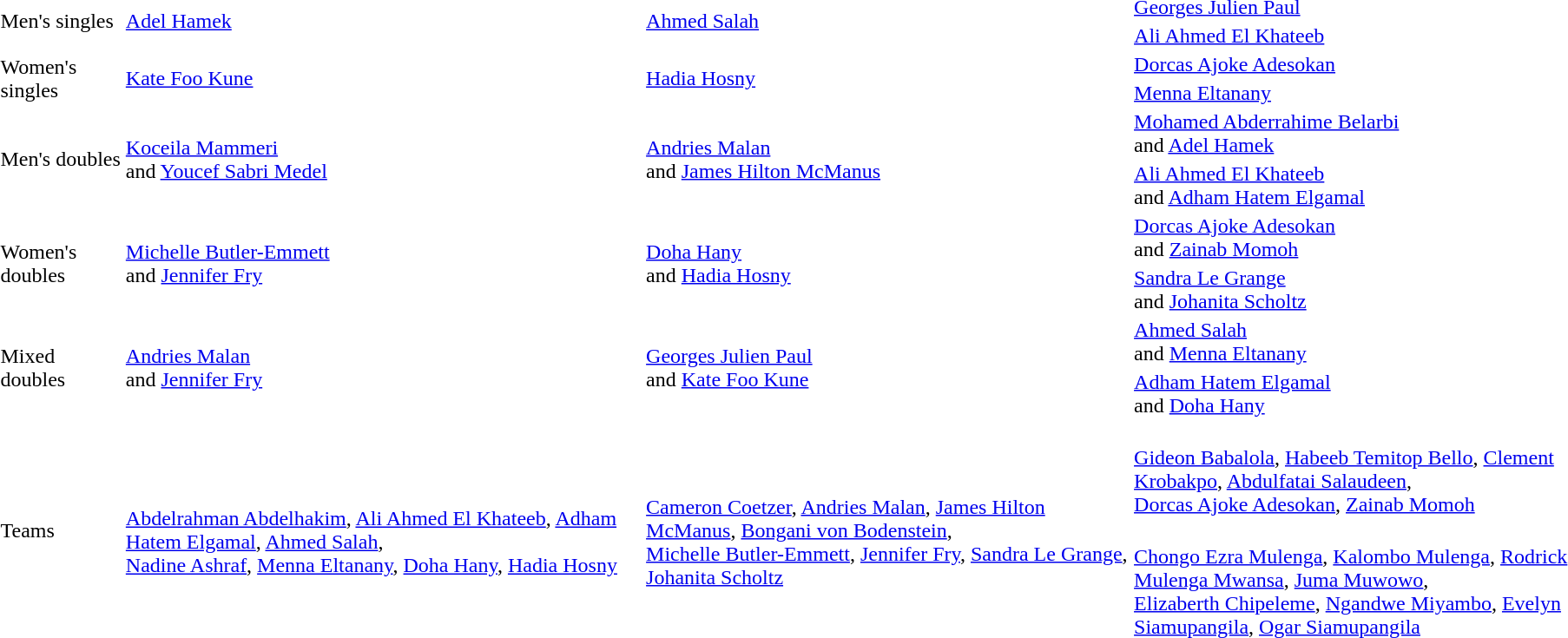<table>
<tr>
<td rowspan=2>Men's singles</td>
<td rowspan=2> <a href='#'>Adel Hamek</a></td>
<td rowspan=2> <a href='#'>Ahmed Salah</a></td>
<td> <a href='#'>Georges Julien Paul</a></td>
</tr>
<tr>
<td> <a href='#'>Ali Ahmed El Khateeb</a></td>
</tr>
<tr>
<td rowspan=2>Women's singles</td>
<td rowspan=2> <a href='#'>Kate Foo Kune</a></td>
<td rowspan=2> <a href='#'>Hadia Hosny</a></td>
<td> <a href='#'>Dorcas Ajoke Adesokan</a></td>
</tr>
<tr>
<td> <a href='#'>Menna Eltanany</a></td>
</tr>
<tr>
<td rowspan=2>Men's doubles</td>
<td rowspan=2> <a href='#'>Koceila Mammeri</a><br>and <a href='#'>Youcef Sabri Medel</a></td>
<td rowspan=2> <a href='#'>Andries Malan</a><br>and <a href='#'>James Hilton McManus</a></td>
<td> <a href='#'>Mohamed Abderrahime Belarbi</a><br>and <a href='#'>Adel Hamek</a></td>
</tr>
<tr>
<td> <a href='#'>Ali Ahmed El Khateeb</a><br>and <a href='#'>Adham Hatem Elgamal</a></td>
</tr>
<tr>
<td rowspan=2>Women's doubles</td>
<td rowspan=2> <a href='#'>Michelle Butler-Emmett</a><br>and <a href='#'>Jennifer Fry</a></td>
<td rowspan=2> <a href='#'>Doha Hany</a><br>and <a href='#'>Hadia Hosny</a></td>
<td> <a href='#'>Dorcas Ajoke Adesokan</a><br>and <a href='#'>Zainab Momoh</a></td>
</tr>
<tr>
<td> <a href='#'>Sandra Le Grange</a><br>and <a href='#'>Johanita Scholtz</a></td>
</tr>
<tr>
<td rowspan=2>Mixed doubles</td>
<td rowspan=2> <a href='#'>Andries Malan</a><br>and <a href='#'>Jennifer Fry</a></td>
<td rowspan=2> <a href='#'>Georges Julien Paul</a><br>and <a href='#'>Kate Foo Kune</a></td>
<td> <a href='#'>Ahmed Salah</a><br>and <a href='#'>Menna Eltanany</a></td>
</tr>
<tr>
<td> <a href='#'>Adham Hatem Elgamal</a><br>and <a href='#'>Doha Hany</a></td>
</tr>
<tr>
<td rowspan=2>Teams</td>
<td rowspan=2><br><a href='#'>Abdelrahman Abdelhakim</a>, <a href='#'>Ali Ahmed El Khateeb</a>, <a href='#'>Adham Hatem Elgamal</a>, <a href='#'>Ahmed Salah</a>,<br><a href='#'>Nadine Ashraf</a>, <a href='#'>Menna Eltanany</a>, <a href='#'>Doha Hany</a>, <a href='#'>Hadia Hosny</a></td>
<td rowspan=2><br><a href='#'>Cameron Coetzer</a>, <a href='#'>Andries Malan</a>, <a href='#'>James Hilton McManus</a>, <a href='#'>Bongani von Bodenstein</a>,<br><a href='#'>Michelle Butler-Emmett</a>, <a href='#'>Jennifer Fry</a>, <a href='#'>Sandra Le Grange</a>, <a href='#'>Johanita Scholtz</a></td>
<td><br><a href='#'>Gideon Babalola</a>, <a href='#'>Habeeb Temitop Bello</a>, <a href='#'>Clement Krobakpo</a>, <a href='#'>Abdulfatai Salaudeen</a>,<br><a href='#'>Dorcas Ajoke Adesokan</a>, <a href='#'>Zainab Momoh</a></td>
</tr>
<tr>
<td><br><a href='#'>Chongo Ezra Mulenga</a>, <a href='#'>Kalombo Mulenga</a>, <a href='#'>Rodrick Mulenga Mwansa</a>, <a href='#'>Juma Muwowo</a>,<br><a href='#'>Elizaberth Chipeleme</a>, <a href='#'>Ngandwe Miyambo</a>, <a href='#'>Evelyn Siamupangila</a>, <a href='#'>Ogar Siamupangila</a></td>
</tr>
</table>
